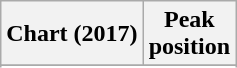<table class="wikitable sortable plainrowheaders" style="text-align:center">
<tr>
<th scope="col">Chart (2017)</th>
<th scope="col">Peak<br> position</th>
</tr>
<tr>
</tr>
<tr>
</tr>
<tr>
</tr>
<tr>
</tr>
<tr>
</tr>
<tr>
</tr>
<tr>
</tr>
<tr>
</tr>
<tr>
</tr>
<tr>
</tr>
<tr>
</tr>
<tr>
</tr>
</table>
